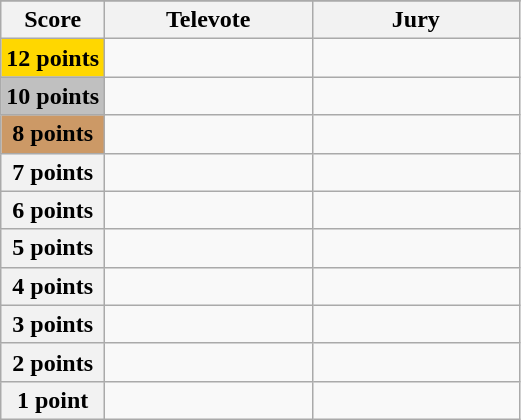<table class="wikitable">
<tr>
</tr>
<tr>
<th scope="col" width="20%">Score</th>
<th scope="col" width="40%">Televote</th>
<th scope="col" width="40%">Jury</th>
</tr>
<tr>
<th scope="row" style="background:gold">12 points</th>
<td></td>
<td></td>
</tr>
<tr>
<th scope="row" style="background:silver">10 points</th>
<td></td>
<td></td>
</tr>
<tr>
<th scope="row" style="background:#CC9966">8 points</th>
<td></td>
<td></td>
</tr>
<tr>
<th scope="row">7 points</th>
<td></td>
<td></td>
</tr>
<tr>
<th scope="row">6 points</th>
<td></td>
<td></td>
</tr>
<tr>
<th scope="row">5 points</th>
<td></td>
<td></td>
</tr>
<tr>
<th scope="row">4 points</th>
<td></td>
<td></td>
</tr>
<tr>
<th scope="row">3 points</th>
<td></td>
<td></td>
</tr>
<tr>
<th scope="row">2 points</th>
<td></td>
<td></td>
</tr>
<tr>
<th scope="row">1 point</th>
<td></td>
<td></td>
</tr>
</table>
